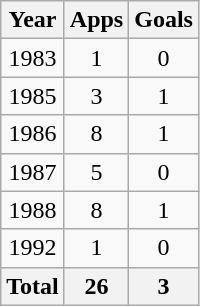<table class="wikitable" style="text-align:center">
<tr>
<th>Year</th>
<th>Apps</th>
<th>Goals</th>
</tr>
<tr>
<td>1983</td>
<td>1</td>
<td>0</td>
</tr>
<tr>
<td>1985</td>
<td>3</td>
<td>1</td>
</tr>
<tr>
<td>1986</td>
<td>8</td>
<td>1</td>
</tr>
<tr>
<td>1987</td>
<td>5</td>
<td>0</td>
</tr>
<tr>
<td>1988</td>
<td>8</td>
<td>1</td>
</tr>
<tr>
<td>1992</td>
<td>1</td>
<td>0</td>
</tr>
<tr>
<th colspan="1">Total</th>
<th>26</th>
<th>3</th>
</tr>
</table>
